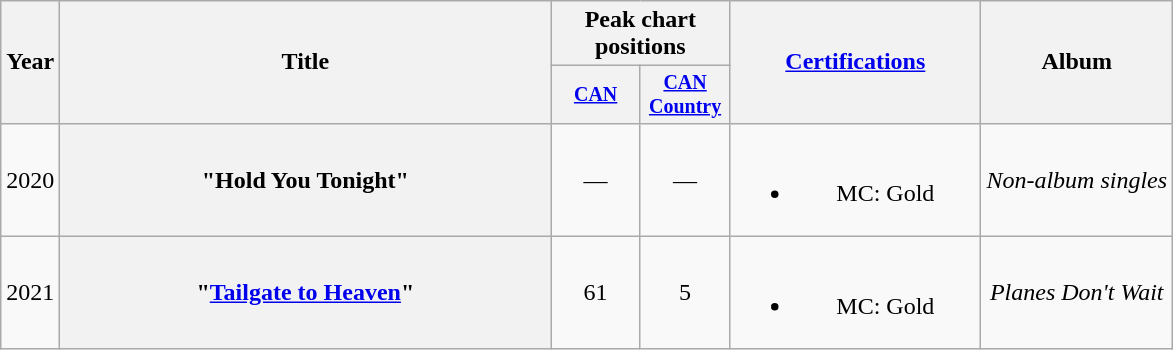<table class="wikitable plainrowheaders" style="text-align:center;">
<tr>
<th rowspan="2">Year</th>
<th rowspan="2" style="width:20em;">Title</th>
<th colspan="2">Peak chart positions</th>
<th rowspan="2" style="width:10em;"><a href='#'>Certifications</a></th>
<th rowspan="2">Album</th>
</tr>
<tr style="font-size:smaller;">
<th style="width:4em;"><a href='#'>CAN</a><br></th>
<th style="width:4em;"><a href='#'>CAN Country</a><br></th>
</tr>
<tr>
<td>2020</td>
<th scope="row">"Hold You Tonight"<br></th>
<td>—</td>
<td>—</td>
<td><br><ul><li>MC: Gold</li></ul></td>
<td><em>Non-album singles</em></td>
</tr>
<tr>
<td>2021</td>
<th scope="row">"<a href='#'>Tailgate to Heaven</a>"<br></th>
<td>61</td>
<td>5</td>
<td><br><ul><li>MC: Gold</li></ul></td>
<td><em>Planes Don't Wait</em></td>
</tr>
</table>
